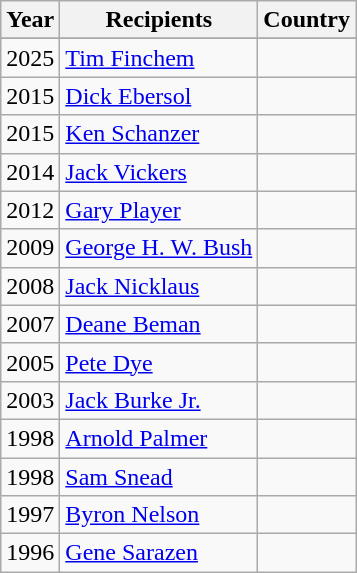<table class="wikitable">
<tr>
<th>Year</th>
<th>Recipients</th>
<th>Country</th>
</tr>
<tr>
</tr>
<tr>
<td>2025</td>
<td><a href='#'>Tim Finchem</a></td>
<td></td>
</tr>
<tr>
<td>2015</td>
<td><a href='#'>Dick Ebersol</a></td>
<td></td>
</tr>
<tr>
<td>2015</td>
<td><a href='#'>Ken Schanzer</a></td>
<td></td>
</tr>
<tr>
<td>2014</td>
<td><a href='#'>Jack Vickers</a></td>
<td></td>
</tr>
<tr>
<td>2012</td>
<td><a href='#'>Gary Player</a></td>
<td></td>
</tr>
<tr>
<td>2009</td>
<td><a href='#'>George H. W. Bush</a></td>
<td></td>
</tr>
<tr>
<td>2008</td>
<td><a href='#'>Jack Nicklaus</a></td>
<td></td>
</tr>
<tr>
<td>2007</td>
<td><a href='#'>Deane Beman</a></td>
<td></td>
</tr>
<tr>
<td>2005</td>
<td><a href='#'>Pete Dye</a></td>
<td></td>
</tr>
<tr>
<td>2003</td>
<td><a href='#'>Jack Burke Jr.</a></td>
<td></td>
</tr>
<tr>
<td>1998</td>
<td><a href='#'>Arnold Palmer</a></td>
<td></td>
</tr>
<tr>
<td>1998</td>
<td><a href='#'>Sam Snead</a></td>
<td></td>
</tr>
<tr>
<td>1997</td>
<td><a href='#'>Byron Nelson</a></td>
<td></td>
</tr>
<tr>
<td>1996</td>
<td><a href='#'>Gene Sarazen</a></td>
<td></td>
</tr>
</table>
